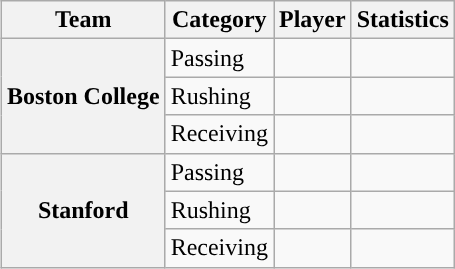<table class="wikitable" style="float:right">
<tr>
<th>Team</th>
<th>Category</th>
<th>Player</th>
<th>Statistics</th>
</tr>
<tr>
<th rowspan=3>Boston College</th>
<td>Passing</td>
<td></td>
<td></td>
</tr>
<tr>
<td>Rushing</td>
<td></td>
<td></td>
</tr>
<tr>
<td>Receiving</td>
<td></td>
<td></td>
</tr>
<tr>
<th rowspan=3>Stanford</th>
<td>Passing</td>
<td></td>
<td></td>
</tr>
<tr>
<td>Rushing</td>
<td></td>
<td></td>
</tr>
<tr>
<td>Receiving</td>
<td></td>
<td></td>
</tr>
</table>
